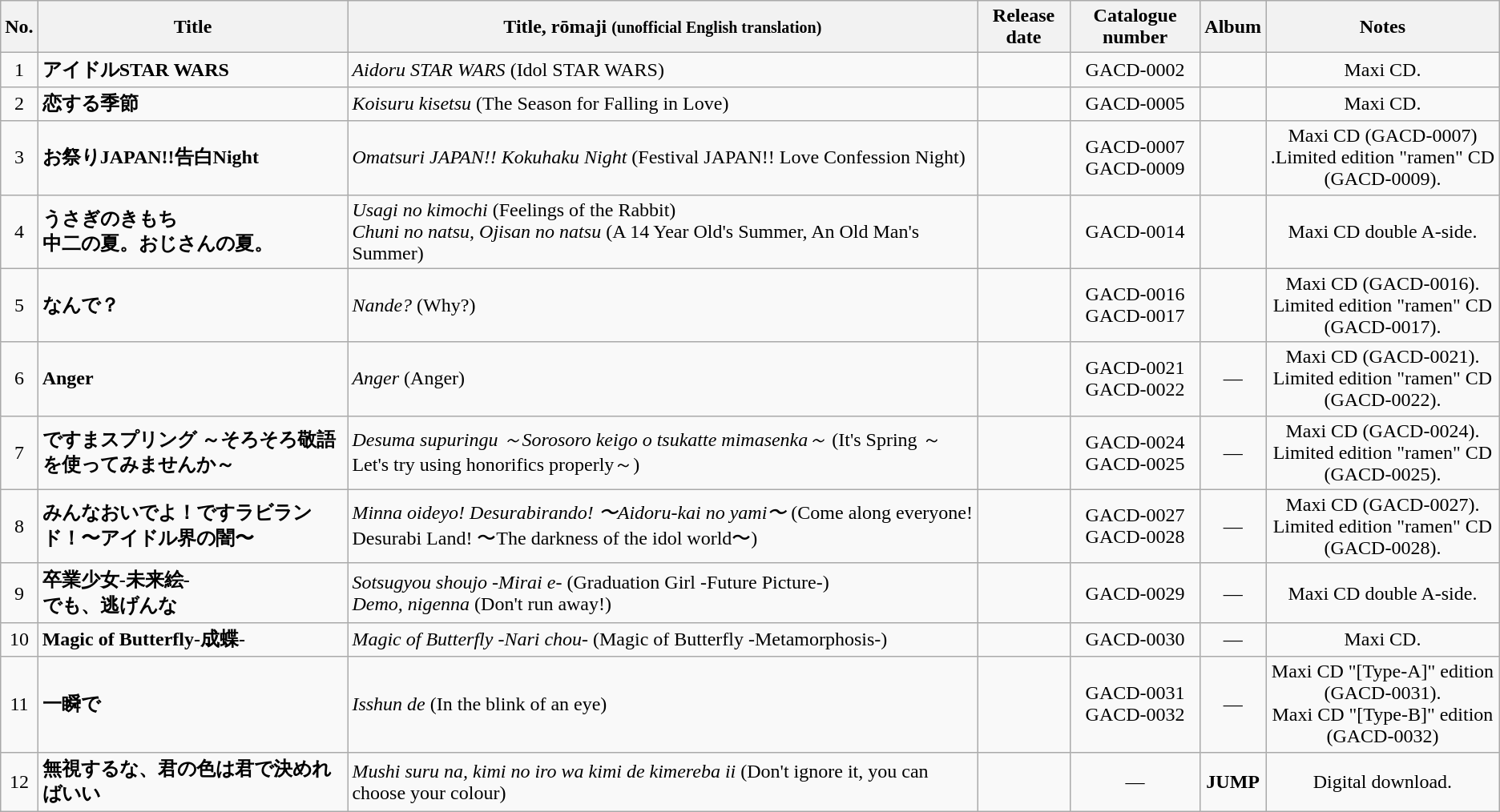<table class="wikitable" style="text-align:center">
<tr>
<th>No.</th>
<th>Title</th>
<th>Title, rōmaji <small>(unofficial English translation)</small></th>
<th>Release date</th>
<th>Catalogue number</th>
<th>Album</th>
<th>Notes</th>
</tr>
<tr>
<td>1</td>
<td align="left"><strong>アイドルSTAR WARS</strong></td>
<td align="left"><em>Aidoru STAR WARS</em> (Idol STAR WARS)</td>
<td></td>
<td>GACD-0002</td>
<td></td>
<td>Maxi CD.</td>
</tr>
<tr>
<td>2</td>
<td align="left"><strong>恋する季節</strong></td>
<td align="left"><em>Koisuru kisetsu</em> (The Season for Falling in Love)</td>
<td></td>
<td>GACD-0005</td>
<td></td>
<td>Maxi CD.</td>
</tr>
<tr>
<td>3</td>
<td align="left"><strong>お祭りJAPAN!!告白Night</strong></td>
<td align="left"><em>Omatsuri JAPAN!! Kokuhaku Night</em> (Festival JAPAN!! Love Confession Night)</td>
<td></td>
<td>GACD-0007<br>GACD-0009</td>
<td></td>
<td>Maxi CD (GACD-0007)<br>.Limited edition "ramen" CD (GACD-0009).</td>
</tr>
<tr>
<td>4</td>
<td align="left"><strong>うさぎのきもち<br>中二の夏。おじさんの夏。</strong></td>
<td align="left"><em>Usagi no kimochi</em> (Feelings of the Rabbit)<br><em>Chuni no natsu, Ojisan no natsu</em> (A 14 Year Old's Summer, An Old Man's Summer)</td>
<td></td>
<td>GACD-0014</td>
<td></td>
<td>Maxi CD double A-side.</td>
</tr>
<tr>
<td>5</td>
<td align="left"><strong>なんで？</strong></td>
<td align="left"><em>Nande?</em> (Why?)</td>
<td></td>
<td>GACD-0016<br>GACD-0017</td>
<td></td>
<td>Maxi CD (GACD-0016).<br>Limited edition "ramen" CD (GACD-0017).</td>
</tr>
<tr>
<td>6</td>
<td align="left"><strong>Anger</strong></td>
<td align="left"><em>Anger</em> (Anger)</td>
<td></td>
<td>GACD-0021<br>GACD-0022</td>
<td>—</td>
<td>Maxi CD (GACD-0021).<br>Limited edition "ramen" CD (GACD-0022).</td>
</tr>
<tr>
<td>7</td>
<td align="left"><strong>ですまスプリング ～そろそろ敬語を使ってみませんか～</strong></td>
<td align="left"><em>Desuma supuringu ～Sorosoro keigo o tsukatte mimasenka～</em> (It's Spring ～Let's try using honorifics properly～)</td>
<td></td>
<td>GACD-0024<br>GACD-0025</td>
<td>—</td>
<td>Maxi CD (GACD-0024).<br>Limited edition "ramen" CD (GACD-0025).</td>
</tr>
<tr>
<td>8</td>
<td align="left"><strong>みんなおいでよ！ですラビランド！〜アイドル界の闇〜</strong></td>
<td align="left"><em>Minna oideyo! Desurabirando! 〜Aidoru-kai no yami〜</em> (Come along everyone! Desurabi Land! 〜The darkness of the idol world〜)</td>
<td></td>
<td>GACD-0027<br>GACD-0028</td>
<td>—</td>
<td>Maxi CD (GACD-0027).<br>Limited edition "ramen" CD (GACD-0028).</td>
</tr>
<tr>
<td>9</td>
<td align="left"><strong>卒業少女-未来絵-<br>でも、逃げんな</strong></td>
<td align="left"><em>Sotsugyou shoujo -Mirai e-</em> (Graduation Girl -Future Picture-)<br><em>Demo, nigenna</em> (Don't run away!)</td>
<td></td>
<td>GACD-0029</td>
<td>—</td>
<td>Maxi CD double A-side.</td>
</tr>
<tr>
<td>10</td>
<td align="left"><strong>Magic of Butterfly-成蝶-</strong></td>
<td align="left"><em>Magic of Butterfly -Nari chou-</em> (Magic of Butterfly -Metamorphosis-)</td>
<td></td>
<td>GACD-0030</td>
<td>—</td>
<td>Maxi CD.</td>
</tr>
<tr>
<td>11</td>
<td align="left"><strong>一瞬で</strong></td>
<td align="left"><em>Isshun de</em> (In the blink of an eye)</td>
<td></td>
<td>GACD-0031<br>GACD-0032</td>
<td>—</td>
<td>Maxi CD "[Type-A]" edition (GACD-0031).<br>Maxi CD "[Type-B]" edition (GACD-0032)</td>
</tr>
<tr>
<td>12</td>
<td align="left"><strong>無視するな、君の色は君で決めればいい</strong></td>
<td align="left"><em>Mushi suru na, kimi no iro wa kimi de kimereba ii</em> (Don't ignore it, you can choose your colour)</td>
<td></td>
<td>—</td>
<td><strong>JUMP</strong></td>
<td>Digital download.</td>
</tr>
</table>
